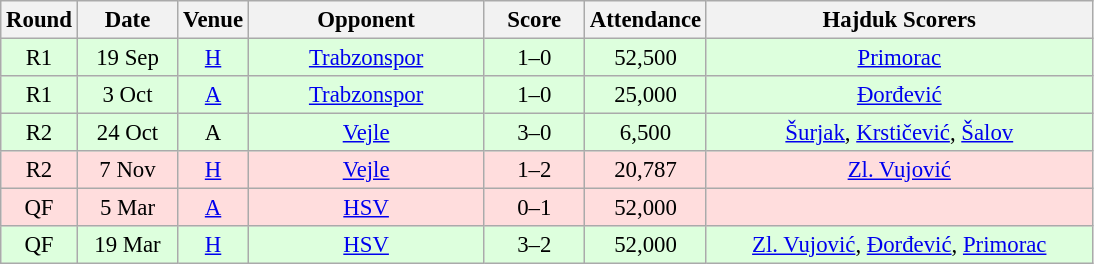<table class="wikitable sortable" style="text-align: center; font-size:95%;">
<tr>
<th width="30">Round</th>
<th width="60">Date</th>
<th width="20">Venue</th>
<th width="150">Opponent</th>
<th width="60">Score</th>
<th width="60">Attendance</th>
<th width="250">Hajduk Scorers</th>
</tr>
<tr bgcolor="#ddffdd">
<td>R1</td>
<td>19 Sep</td>
<td><a href='#'>H</a></td>
<td><a href='#'>Trabzonspor</a> </td>
<td>1–0</td>
<td>52,500</td>
<td><a href='#'>Primorac</a></td>
</tr>
<tr bgcolor="#ddffdd">
<td>R1</td>
<td>3 Oct</td>
<td><a href='#'>A</a> </td>
<td><a href='#'>Trabzonspor</a> </td>
<td>1–0</td>
<td>25,000</td>
<td><a href='#'>Đorđević</a></td>
</tr>
<tr bgcolor="#ddffdd">
<td>R2</td>
<td>24 Oct</td>
<td>A </td>
<td><a href='#'>Vejle</a> </td>
<td>3–0</td>
<td>6,500</td>
<td><a href='#'>Šurjak</a>, <a href='#'>Krstičević</a>, <a href='#'>Šalov</a></td>
</tr>
<tr bgcolor="#ffdddd">
<td>R2</td>
<td>7 Nov</td>
<td><a href='#'>H</a></td>
<td><a href='#'>Vejle</a> </td>
<td>1–2</td>
<td>20,787</td>
<td><a href='#'>Zl. Vujović</a></td>
</tr>
<tr bgcolor="#ffdddd">
<td>QF</td>
<td>5 Mar</td>
<td><a href='#'>A</a> </td>
<td><a href='#'>HSV</a> </td>
<td>0–1</td>
<td>52,000</td>
<td></td>
</tr>
<tr bgcolor="#ddffdd">
<td>QF</td>
<td>19 Mar</td>
<td><a href='#'>H</a></td>
<td><a href='#'>HSV</a> </td>
<td>3–2</td>
<td>52,000</td>
<td><a href='#'>Zl. Vujović</a>, <a href='#'>Đorđević</a>, <a href='#'>Primorac</a></td>
</tr>
</table>
